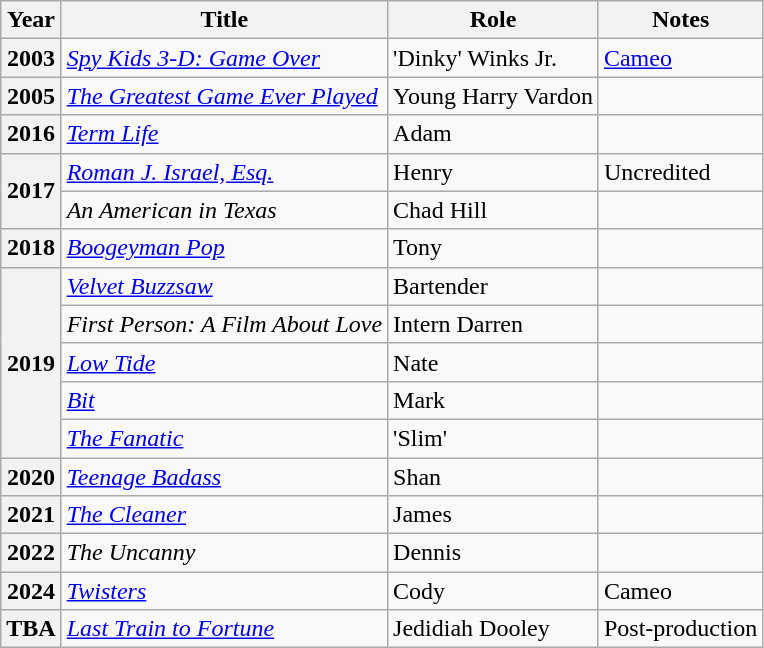<table class="wikitable plainrowheaders sortable">
<tr>
<th scope="col">Year</th>
<th scope="col">Title</th>
<th scope="col">Role</th>
<th scope="col" class="unsortable">Notes</th>
</tr>
<tr>
<th scope="row">2003</th>
<td><em><a href='#'>Spy Kids 3-D: Game Over</a></em></td>
<td>'Dinky' Winks Jr.</td>
<td><a href='#'>Cameo</a></td>
</tr>
<tr>
<th scope="row">2005</th>
<td><em><a href='#'>The Greatest Game Ever Played</a></em></td>
<td>Young Harry Vardon</td>
<td></td>
</tr>
<tr>
<th scope="row">2016</th>
<td><em><a href='#'>Term Life</a></em></td>
<td>Adam</td>
<td></td>
</tr>
<tr>
<th scope="row" rowspan="2">2017</th>
<td><em><a href='#'>Roman J. Israel, Esq.</a></em></td>
<td>Henry</td>
<td>Uncredited</td>
</tr>
<tr>
<td><em>An American in Texas</em></td>
<td>Chad Hill</td>
<td></td>
</tr>
<tr>
<th scope="row">2018</th>
<td><em><a href='#'>Boogeyman Pop</a></em></td>
<td>Tony</td>
<td></td>
</tr>
<tr>
<th scope="row" rowspan="5">2019</th>
<td><em><a href='#'>Velvet Buzzsaw</a></em></td>
<td>Bartender</td>
<td></td>
</tr>
<tr>
<td><em>First Person: A Film About Love</em></td>
<td>Intern Darren</td>
<td></td>
</tr>
<tr>
<td><em><a href='#'>Low Tide</a></em></td>
<td>Nate</td>
<td></td>
</tr>
<tr>
<td><em><a href='#'>Bit</a></em></td>
<td>Mark</td>
<td></td>
</tr>
<tr>
<td><em><a href='#'>The Fanatic</a></em></td>
<td>'Slim'</td>
<td></td>
</tr>
<tr>
<th scope="row">2020</th>
<td><em><a href='#'>Teenage Badass</a></em></td>
<td>Shan</td>
<td></td>
</tr>
<tr>
<th scope="row">2021</th>
<td><em><a href='#'>The Cleaner</a></em></td>
<td>James</td>
<td></td>
</tr>
<tr>
<th scope="row">2022</th>
<td><em>The Uncanny</em></td>
<td>Dennis</td>
<td></td>
</tr>
<tr>
<th scope="row">2024</th>
<td><em><a href='#'>Twisters</a></em></td>
<td>Cody</td>
<td>Cameo</td>
</tr>
<tr>
<th scope="row">TBA</th>
<td><em><a href='#'>Last Train to Fortune</a></em></td>
<td>Jedidiah Dooley</td>
<td>Post-production</td>
</tr>
</table>
